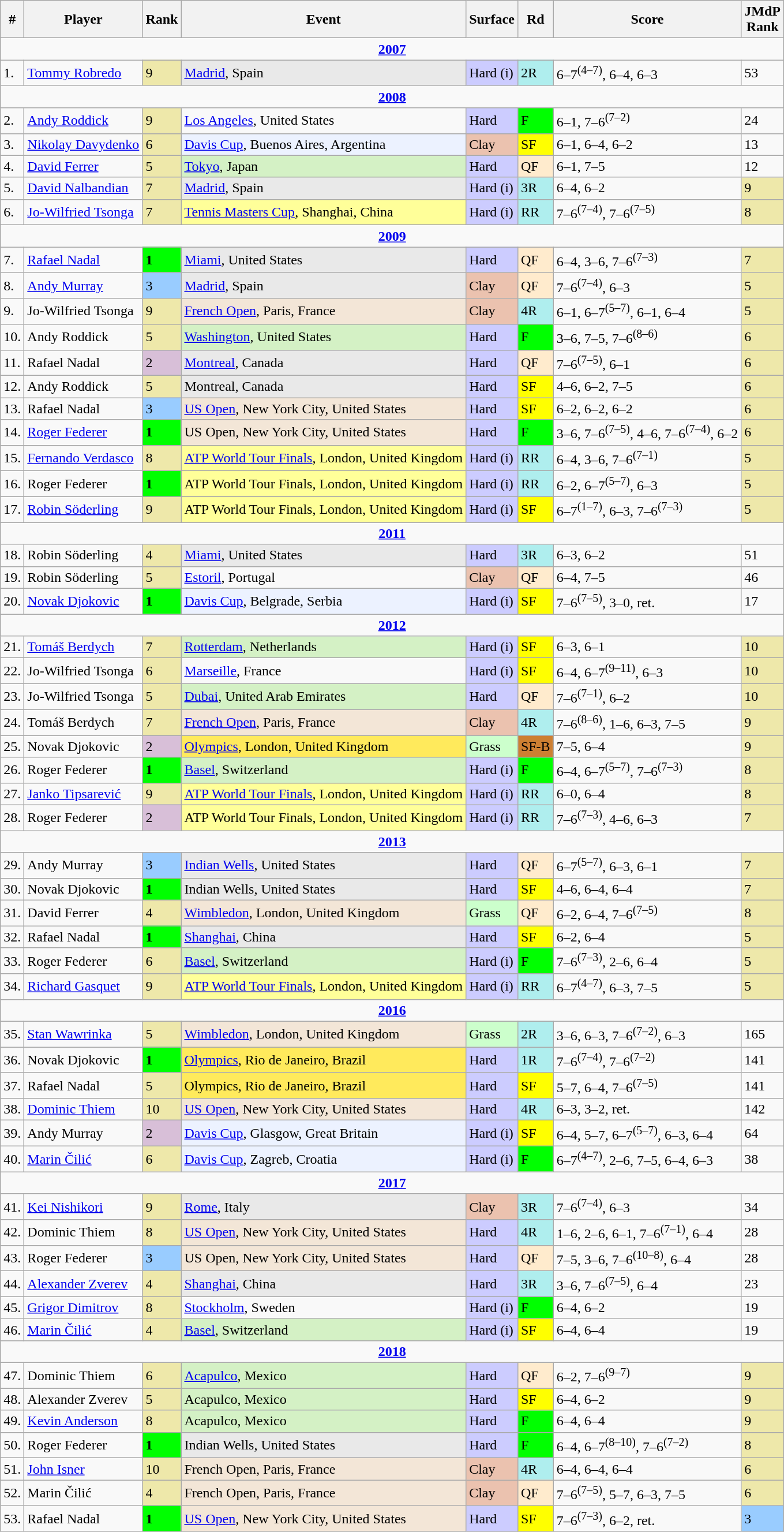<table class="wikitable sortable">
<tr>
<th>#</th>
<th>Player</th>
<th>Rank</th>
<th>Event</th>
<th>Surface</th>
<th>Rd</th>
<th class="unsortable">Score</th>
<th>JMdP<br>Rank</th>
</tr>
<tr>
<td colspan=8 style=text-align:center><strong><a href='#'>2007</a></strong></td>
</tr>
<tr>
<td>1.</td>
<td> <a href='#'>Tommy Robredo</a></td>
<td bgcolor=EEE8AA>9</td>
<td bgcolor=e9e9e9><a href='#'>Madrid</a>, Spain</td>
<td bgcolor=CCCCFF>Hard (i)</td>
<td bgcolor=afeeee>2R</td>
<td>6–7<sup>(4–7)</sup>, 6–4, 6–3</td>
<td>53</td>
</tr>
<tr>
<td colspan=8 style=text-align:center><strong><a href='#'>2008</a></strong></td>
</tr>
<tr>
<td>2.</td>
<td> <a href='#'>Andy Roddick</a></td>
<td bgcolor=EEE8AA>9</td>
<td><a href='#'>Los Angeles</a>, United States</td>
<td bgcolor=CCCCFF>Hard</td>
<td bgcolor=lime>F</td>
<td>6–1, 7–6<sup>(7–2)</sup></td>
<td>24</td>
</tr>
<tr>
<td>3.</td>
<td> <a href='#'>Nikolay Davydenko</a></td>
<td bgcolor=EEE8AA>6</td>
<td bgcolor=ecf2ff><a href='#'>Davis Cup</a>, Buenos Aires, Argentina</td>
<td bgcolor=EBC2AF>Clay</td>
<td bgcolor=yellow>SF</td>
<td>6–1, 6–4, 6–2</td>
<td>13</td>
</tr>
<tr>
<td>4.</td>
<td> <a href='#'>David Ferrer</a></td>
<td bgcolor=EEE8AA>5</td>
<td bgcolor=d4f1c5><a href='#'>Tokyo</a>, Japan</td>
<td bgcolor=CCCCFF>Hard</td>
<td bgcolor=ffebcd>QF</td>
<td>6–1, 7–5</td>
<td>12</td>
</tr>
<tr>
<td>5.</td>
<td> <a href='#'>David Nalbandian</a></td>
<td bgcolor=EEE8AA>7</td>
<td bgcolor=e9e9e9><a href='#'>Madrid</a>, Spain</td>
<td bgcolor=CCCCFF>Hard (i)</td>
<td bgcolor=afeeee>3R</td>
<td>6–4, 6–2</td>
<td bgcolor=EEE8AA>9</td>
</tr>
<tr>
<td>6.</td>
<td> <a href='#'>Jo-Wilfried Tsonga</a></td>
<td bgcolor=EEE8AA>7</td>
<td bgcolor=FFFF99><a href='#'>Tennis Masters Cup</a>, Shanghai, China</td>
<td bgcolor=CCCCFF>Hard (i)</td>
<td bgcolor=afeeee>RR</td>
<td>7–6<sup>(7–4)</sup>, 7–6<sup>(7–5)</sup></td>
<td bgcolor=EEE8AA>8</td>
</tr>
<tr>
<td colspan=8 style=text-align:center><strong><a href='#'>2009</a></strong></td>
</tr>
<tr>
<td>7.</td>
<td> <a href='#'>Rafael Nadal</a></td>
<td bgcolor=lime><strong>1</strong></td>
<td bgcolor=e9e9e9><a href='#'>Miami</a>, United States</td>
<td bgcolor=CCCCFF>Hard</td>
<td bgcolor=ffebcd>QF</td>
<td>6–4, 3–6, 7–6<sup>(7–3)</sup></td>
<td bgcolor=EEE8AA>7</td>
</tr>
<tr>
<td>8.</td>
<td> <a href='#'>Andy Murray</a></td>
<td bgcolor=99ccff>3</td>
<td bgcolor=e9e9e9><a href='#'>Madrid</a>, Spain</td>
<td bgcolor=EBC2AF>Clay</td>
<td bgcolor=ffebcd>QF</td>
<td>7–6<sup>(7–4)</sup>, 6–3</td>
<td bgcolor=EEE8AA>5</td>
</tr>
<tr>
<td>9.</td>
<td> Jo-Wilfried Tsonga</td>
<td bgcolor=EEE8AA>9</td>
<td bgcolor=f3e6d7><a href='#'>French Open</a>, Paris, France</td>
<td bgcolor=EBC2AF>Clay</td>
<td bgcolor=afeeee>4R</td>
<td>6–1, 6–7<sup>(5–7)</sup>, 6–1, 6–4</td>
<td bgcolor=EEE8AA>5</td>
</tr>
<tr>
<td>10.</td>
<td> Andy Roddick</td>
<td bgcolor=EEE8AA>5</td>
<td bgcolor=d4f1c5><a href='#'>Washington</a>, United States</td>
<td bgcolor=CCCCFF>Hard</td>
<td bgcolor=lime>F</td>
<td>3–6, 7–5, 7–6<sup>(8–6)</sup></td>
<td bgcolor=EEE8AA>6</td>
</tr>
<tr>
<td>11.</td>
<td> Rafael Nadal</td>
<td bgcolor=thistle>2</td>
<td bgcolor=e9e9e9><a href='#'>Montreal</a>, Canada</td>
<td bgcolor=CCCCFF>Hard</td>
<td bgcolor=ffebcd>QF</td>
<td>7–6<sup>(7–5)</sup>, 6–1</td>
<td bgcolor=EEE8AA>6</td>
</tr>
<tr>
<td>12.</td>
<td> Andy Roddick</td>
<td bgcolor=EEE8AA>5</td>
<td bgcolor=e9e9e9>Montreal, Canada</td>
<td bgcolor=CCCCFF>Hard</td>
<td bgcolor=yellow>SF</td>
<td>4–6, 6–2, 7–5</td>
<td bgcolor=EEE8AA>6</td>
</tr>
<tr>
<td>13.</td>
<td> Rafael Nadal</td>
<td bgcolor=99ccff>3</td>
<td bgcolor=f3e6d7><a href='#'>US Open</a>, New York City, United States</td>
<td bgcolor=CCCCFF>Hard</td>
<td bgcolor=yellow>SF</td>
<td>6–2, 6–2, 6–2</td>
<td bgcolor=EEE8AA>6</td>
</tr>
<tr>
<td>14.</td>
<td> <a href='#'>Roger Federer</a></td>
<td bgcolor=lime><strong>1</strong></td>
<td bgcolor=f3e6d7>US Open, New York City, United States</td>
<td bgcolor=CCCCFF>Hard</td>
<td bgcolor=lime>F</td>
<td>3–6, 7–6<sup>(7–5)</sup>, 4–6, 7–6<sup>(7–4)</sup>, 6–2</td>
<td bgcolor=EEE8AA>6</td>
</tr>
<tr>
<td>15.</td>
<td> <a href='#'>Fernando Verdasco</a></td>
<td bgcolor=EEE8AA>8</td>
<td bgcolor=FFFF99><a href='#'>ATP World Tour Finals</a>, London, United Kingdom</td>
<td bgcolor=CCCCFF>Hard (i)</td>
<td bgcolor=afeeee>RR</td>
<td>6–4, 3–6, 7–6<sup>(7–1)</sup></td>
<td bgcolor=EEE8AA>5</td>
</tr>
<tr>
<td>16.</td>
<td> Roger Federer</td>
<td bgcolor=lime><strong>1</strong></td>
<td bgcolor=FFFF99>ATP World Tour Finals, London, United Kingdom</td>
<td bgcolor=CCCCFF>Hard (i)</td>
<td bgcolor=afeeee>RR</td>
<td>6–2, 6–7<sup>(5–7)</sup>, 6–3</td>
<td bgcolor=EEE8AA>5</td>
</tr>
<tr>
<td>17.</td>
<td> <a href='#'>Robin Söderling</a></td>
<td bgcolor=EEE8AA>9</td>
<td bgcolor=FFFF99>ATP World Tour Finals, London, United Kingdom</td>
<td bgcolor=CCCCFF>Hard (i)</td>
<td bgcolor=yellow>SF</td>
<td>6–7<sup>(1–7)</sup>, 6–3, 7–6<sup>(7–3)</sup></td>
<td bgcolor=EEE8AA>5</td>
</tr>
<tr>
<td colspan=8 style=text-align:center><strong><a href='#'>2011</a></strong></td>
</tr>
<tr>
<td>18.</td>
<td> Robin Söderling</td>
<td bgcolor=EEE8AA>4</td>
<td bgcolor=e9e9e9><a href='#'>Miami</a>, United States</td>
<td bgcolor=CCCCFF>Hard</td>
<td bgcolor=afeeee>3R</td>
<td>6–3, 6–2</td>
<td>51</td>
</tr>
<tr>
<td>19.</td>
<td> Robin Söderling</td>
<td bgcolor=EEE8AA>5</td>
<td><a href='#'>Estoril</a>, Portugal</td>
<td bgcolor=EBC2AF>Clay</td>
<td bgcolor=ffebcd>QF</td>
<td>6–4, 7–5</td>
<td>46</td>
</tr>
<tr>
<td>20.</td>
<td> <a href='#'>Novak Djokovic</a></td>
<td bgcolor=lime><strong>1</strong></td>
<td bgcolor=ecf2ff><a href='#'>Davis Cup</a>, Belgrade, Serbia</td>
<td bgcolor=CCCCFF>Hard (i)</td>
<td bgcolor=yellow>SF</td>
<td>7–6<sup>(7–5)</sup>, 3–0, ret.</td>
<td>17</td>
</tr>
<tr>
<td colspan=8 style=text-align:center><strong><a href='#'>2012</a></strong></td>
</tr>
<tr>
<td>21.</td>
<td> <a href='#'>Tomáš Berdych</a></td>
<td bgcolor= EEE8AA>7</td>
<td bgcolor=d4f1c5><a href='#'>Rotterdam</a>, Netherlands</td>
<td bgcolor=CCCCFF>Hard (i)</td>
<td bgcolor=yellow>SF</td>
<td>6–3, 6–1</td>
<td bgcolor=EEE8AA>10</td>
</tr>
<tr>
<td>22.</td>
<td> Jo-Wilfried Tsonga</td>
<td bgcolor=EEE8AA>6</td>
<td><a href='#'>Marseille</a>, France</td>
<td bgcolor=CCCCFF>Hard (i)</td>
<td bgcolor=yellow>SF</td>
<td>6–4, 6–7<sup>(9–11)</sup>, 6–3</td>
<td bgcolor=EEE8AA>10</td>
</tr>
<tr>
<td>23.</td>
<td> Jo-Wilfried Tsonga</td>
<td bgcolor=EEE8AA>5</td>
<td bgcolor=d4f1c5><a href='#'>Dubai</a>, United Arab Emirates</td>
<td bgcolor=CCCCFF>Hard</td>
<td bgcolor=ffebcd>QF</td>
<td>7–6<sup>(7–1)</sup>, 6–2</td>
<td bgcolor=EEE8AA>10</td>
</tr>
<tr>
<td>24.</td>
<td> Tomáš Berdych</td>
<td bgcolor=EEE8AA>7</td>
<td bgcolor=f3e6d7><a href='#'>French Open</a>, Paris, France</td>
<td bgcolor=EBC2AF>Clay</td>
<td bgcolor=afeeee>4R</td>
<td>7–6<sup>(8–6)</sup>, 1–6, 6–3, 7–5</td>
<td bgcolor=EEE8AA>9</td>
</tr>
<tr>
<td>25.</td>
<td> Novak Djokovic</td>
<td bgcolor=thistle>2</td>
<td bgcolor=FFEA5C><a href='#'>Olympics</a>, London, United Kingdom</td>
<td bgcolor=CCFFCC>Grass</td>
<td bgcolor=cd7f32>SF-B</td>
<td>7–5, 6–4</td>
<td bgcolor=EEE8AA>9</td>
</tr>
<tr>
<td>26.</td>
<td> Roger Federer</td>
<td bgcolor=lime><strong>1</strong></td>
<td bgcolor=d4f1c5><a href='#'>Basel</a>, Switzerland</td>
<td bgcolor=CCCCFF>Hard (i)</td>
<td bgcolor=lime>F</td>
<td>6–4, 6–7<sup>(5–7)</sup>, 7–6<sup>(7–3)</sup></td>
<td bgcolor=EEE8AA>8</td>
</tr>
<tr>
<td>27.</td>
<td> <a href='#'>Janko Tipsarević</a></td>
<td bgcolor=EEE8AA>9</td>
<td bgcolor=FFFF99><a href='#'>ATP World Tour Finals</a>, London, United Kingdom</td>
<td bgcolor=CCCCFF>Hard (i)</td>
<td bgcolor=afeeee>RR</td>
<td>6–0, 6–4</td>
<td bgcolor=EEE8AA>8</td>
</tr>
<tr>
<td>28.</td>
<td> Roger Federer</td>
<td bgcolor=thistle>2</td>
<td bgcolor=FFFF99>ATP World Tour Finals, London, United Kingdom</td>
<td bgcolor=CCCCFF>Hard (i)</td>
<td bgcolor=afeeee>RR</td>
<td>7–6<sup>(7–3)</sup>, 4–6, 6–3</td>
<td bgcolor=EEE8AA>7</td>
</tr>
<tr>
<td colspan=8 style=text-align:center><strong><a href='#'>2013</a></strong></td>
</tr>
<tr>
<td>29.</td>
<td> Andy Murray</td>
<td bgcolor=99ccff>3</td>
<td bgcolor=e9e9e9><a href='#'>Indian Wells</a>, United States</td>
<td bgcolor=CCCCFF>Hard</td>
<td bgcolor=ffebcd>QF</td>
<td>6–7<sup>(5–7)</sup>, 6–3, 6–1</td>
<td bgcolor=EEE8AA>7</td>
</tr>
<tr>
<td>30.</td>
<td> Novak Djokovic</td>
<td bgcolor=lime><strong>1</strong></td>
<td bgcolor=e9e9e9>Indian Wells, United States</td>
<td bgcolor=CCCCFF>Hard</td>
<td bgcolor=yellow>SF</td>
<td>4–6, 6–4, 6–4</td>
<td bgcolor=EEE8AA>7</td>
</tr>
<tr>
<td>31.</td>
<td> David Ferrer</td>
<td bgcolor=EEE8AA>4</td>
<td bgcolor=f3e6d7><a href='#'>Wimbledon</a>, London, United Kingdom</td>
<td bgcolor=CCFFCC>Grass</td>
<td bgcolor=ffebcd>QF</td>
<td>6–2, 6–4, 7–6<sup>(7–5)</sup></td>
<td bgcolor=EEE8AA>8</td>
</tr>
<tr>
<td>32.</td>
<td> Rafael Nadal</td>
<td bgcolor=lime><strong>1</strong></td>
<td bgcolor=e9e9e9><a href='#'>Shanghai</a>, China</td>
<td bgcolor=CCCCFF>Hard</td>
<td bgcolor=yellow>SF</td>
<td>6–2, 6–4</td>
<td bgcolor=EEE8AA>5</td>
</tr>
<tr>
<td>33.</td>
<td> Roger Federer</td>
<td bgcolor=EEE8AA>6</td>
<td bgcolor=d4f1c5><a href='#'>Basel</a>, Switzerland</td>
<td bgcolor=CCCCFF>Hard (i)</td>
<td bgcolor=lime>F</td>
<td>7–6<sup>(7–3)</sup>, 2–6, 6–4</td>
<td bgcolor=EEE8AA>5</td>
</tr>
<tr>
<td>34.</td>
<td> <a href='#'>Richard Gasquet</a></td>
<td bgcolor=EEE8AA>9</td>
<td bgcolor=FFFF99><a href='#'>ATP World Tour Finals</a>, London, United Kingdom</td>
<td bgcolor=CCCCFF>Hard (i)</td>
<td bgcolor=afeeee>RR</td>
<td>6–7<sup>(4–7)</sup>, 6–3, 7–5</td>
<td bgcolor=EEE8AA>5</td>
</tr>
<tr>
<td colspan=8 style=text-align:center><strong><a href='#'>2016</a></strong></td>
</tr>
<tr>
<td>35.</td>
<td> <a href='#'>Stan Wawrinka</a></td>
<td bgcolor=EEE8AA>5</td>
<td bgcolor=f3e6d7><a href='#'>Wimbledon</a>, London, United Kingdom</td>
<td bgcolor=CCFFCC>Grass</td>
<td bgcolor=afeeee>2R</td>
<td>3–6, 6–3, 7–6<sup>(7–2)</sup>, 6–3</td>
<td>165</td>
</tr>
<tr>
<td>36.</td>
<td> Novak Djokovic</td>
<td bgcolor=lime><strong>1</strong></td>
<td bgcolor=FFEA5C><a href='#'>Olympics</a>, Rio de Janeiro, Brazil</td>
<td bgcolor=ccccff>Hard</td>
<td bgcolor=afeeee>1R</td>
<td>7–6<sup>(7–4)</sup>, 7–6<sup>(7–2)</sup></td>
<td>141</td>
</tr>
<tr>
<td>37.</td>
<td> Rafael Nadal</td>
<td bgcolor=eee8aa>5</td>
<td bgcolor="FFEA5C">Olympics, Rio de Janeiro, Brazil</td>
<td bgcolor=ccccff>Hard</td>
<td bgcolor=yellow>SF</td>
<td>5–7, 6–4, 7–6<sup>(7–5)</sup></td>
<td>141</td>
</tr>
<tr>
<td>38.</td>
<td> <a href='#'>Dominic Thiem</a></td>
<td bgcolor=EEE8AA>10</td>
<td bgcolor=f3e6d7><a href='#'>US Open</a>, New York City, United States</td>
<td bgcolor=CCCCFF>Hard</td>
<td bgcolor=afeeee>4R</td>
<td>6–3, 3–2, ret.</td>
<td>142</td>
</tr>
<tr>
<td>39.</td>
<td> Andy Murray</td>
<td bgcolor=thistle>2</td>
<td bgcolor=ecf2ff><a href='#'>Davis Cup</a>, Glasgow, Great Britain</td>
<td bgcolor=CCCCFF>Hard (i)</td>
<td bgcolor=yellow>SF</td>
<td>6–4, 5–7, 6–7<sup>(5–7)</sup>, 6–3, 6–4</td>
<td>64</td>
</tr>
<tr>
<td>40.</td>
<td> <a href='#'>Marin Čilić</a></td>
<td bgcolor=EEE8AA>6</td>
<td bgcolor="ecf2ff"><a href='#'>Davis Cup</a>, Zagreb, Croatia</td>
<td bgcolor=CCCCFF>Hard (i)</td>
<td bgcolor=lime>F</td>
<td>6–7<sup>(4–7)</sup>, 2–6, 7–5, 6–4, 6–3</td>
<td>38</td>
</tr>
<tr>
<td colspan=8 style=text-align:center><strong><a href='#'>2017</a></strong></td>
</tr>
<tr>
<td>41.</td>
<td> <a href='#'>Kei Nishikori</a></td>
<td bgcolor=EEE8AA>9</td>
<td bgcolor=e9e9e9><a href='#'>Rome</a>, Italy</td>
<td bgcolor=EBC2AF>Clay</td>
<td bgcolor=afeeee>3R</td>
<td>7–6<sup>(7–4)</sup>, 6–3</td>
<td>34</td>
</tr>
<tr>
<td>42.</td>
<td> Dominic Thiem</td>
<td bgcolor=EEE8AA>8</td>
<td bgcolor=f3e6d7><a href='#'>US Open</a>, New York City, United States</td>
<td bgcolor=CCCCFF>Hard</td>
<td bgcolor=afeeee>4R</td>
<td>1–6, 2–6, 6–1, 7–6<sup>(7–1)</sup>, 6–4</td>
<td>28</td>
</tr>
<tr>
<td>43.</td>
<td> Roger Federer</td>
<td bgcolor=99ccff>3</td>
<td bgcolor=f3e6d7>US Open, New York City, United States</td>
<td bgcolor=CCCCFF>Hard</td>
<td bgcolor=ffebcd>QF</td>
<td>7–5, 3–6, 7–6<sup>(10–8)</sup>, 6–4</td>
<td>28</td>
</tr>
<tr>
<td>44.</td>
<td> <a href='#'>Alexander Zverev</a></td>
<td bgcolor=EEE8AA>4</td>
<td bgcolor=e9e9e9><a href='#'>Shanghai</a>, China</td>
<td bgcolor=CCCCFF>Hard</td>
<td bgcolor=afeeee>3R</td>
<td>3–6, 7–6<sup>(7–5)</sup>, 6–4</td>
<td>23</td>
</tr>
<tr>
<td>45.</td>
<td> <a href='#'>Grigor Dimitrov</a></td>
<td bgcolor=EEE8AA>8</td>
<td><a href='#'>Stockholm</a>, Sweden</td>
<td bgcolor=CCCCFF>Hard (i)</td>
<td bgcolor=lime>F</td>
<td>6–4, 6–2</td>
<td>19</td>
</tr>
<tr>
<td>46.</td>
<td> <a href='#'>Marin Čilić</a></td>
<td bgcolor=EEE8AA>4</td>
<td bgcolor=d4f1c5><a href='#'>Basel</a>, Switzerland</td>
<td bgcolor=CCCCFF>Hard (i)</td>
<td bgcolor=yellow>SF</td>
<td>6–4, 6–4</td>
<td>19</td>
</tr>
<tr>
<td colspan=8 style=text-align:center><strong><a href='#'>2018</a></strong></td>
</tr>
<tr>
<td>47.</td>
<td> Dominic Thiem</td>
<td bgcolor=EEE8AA>6</td>
<td bgcolor=d4f1c5><a href='#'>Acapulco</a>, Mexico</td>
<td bgcolor=CCCCFF>Hard</td>
<td bgcolor=ffebcd>QF</td>
<td>6–2, 7–6<sup>(9–7)</sup></td>
<td bgcolor=EEE8AA>9</td>
</tr>
<tr>
<td>48.</td>
<td> Alexander Zverev</td>
<td bgcolor=EEE8AA>5</td>
<td bgcolor=d4f1c5>Acapulco, Mexico</td>
<td bgcolor=CCCCFF>Hard</td>
<td bgcolor=yellow>SF</td>
<td>6–4, 6–2</td>
<td bgcolor=EEE8AA>9</td>
</tr>
<tr>
<td>49.</td>
<td> <a href='#'>Kevin Anderson</a></td>
<td bgcolor=EEE8AA>8</td>
<td bgcolor=d4f1c5>Acapulco, Mexico</td>
<td bgcolor=CCCCFF>Hard</td>
<td bgcolor=lime>F</td>
<td>6–4, 6–4</td>
<td bgcolor=EEE8AA>9</td>
</tr>
<tr>
<td>50.</td>
<td> Roger Federer</td>
<td bgcolor=lime><strong>1</strong></td>
<td bgcolor=e9e9e9>Indian Wells, United States</td>
<td bgcolor=CCCCFF>Hard</td>
<td bgcolor=lime>F</td>
<td>6–4, 6–7<sup>(8–10)</sup>, 7–6<sup>(7–2)</sup></td>
<td bgcolor=EEE8AA>8</td>
</tr>
<tr>
<td>51.</td>
<td> <a href='#'>John Isner</a></td>
<td bgcolor=EEE8AA>10</td>
<td bgcolor=f3e6d7>French Open, Paris, France</td>
<td bgcolor=EBC2AF>Clay</td>
<td bgcolor=afeeee>4R</td>
<td>6–4, 6–4, 6–4</td>
<td bgcolor=EEE8AA>6</td>
</tr>
<tr>
<td>52.</td>
<td> Marin Čilić</td>
<td bgcolor=EEE8AA>4</td>
<td bgcolor=f3e6d7>French Open, Paris, France</td>
<td bgcolor=EBC2AF>Clay</td>
<td bgcolor=ffebcd>QF</td>
<td>7–6<sup>(7–5)</sup>, 5–7, 6–3, 7–5</td>
<td bgcolor=EEE8AA>6</td>
</tr>
<tr>
<td>53.</td>
<td> Rafael Nadal</td>
<td bgcolor=lime><strong>1</strong></td>
<td bgcolor=f3e6d7><a href='#'>US Open</a>, New York City, United States</td>
<td bgcolor=CCCCFF>Hard</td>
<td bgcolor=yellow>SF</td>
<td>7–6<sup>(7–3)</sup>, 6–2, ret.</td>
<td bgcolor=99ccff>3</td>
</tr>
</table>
